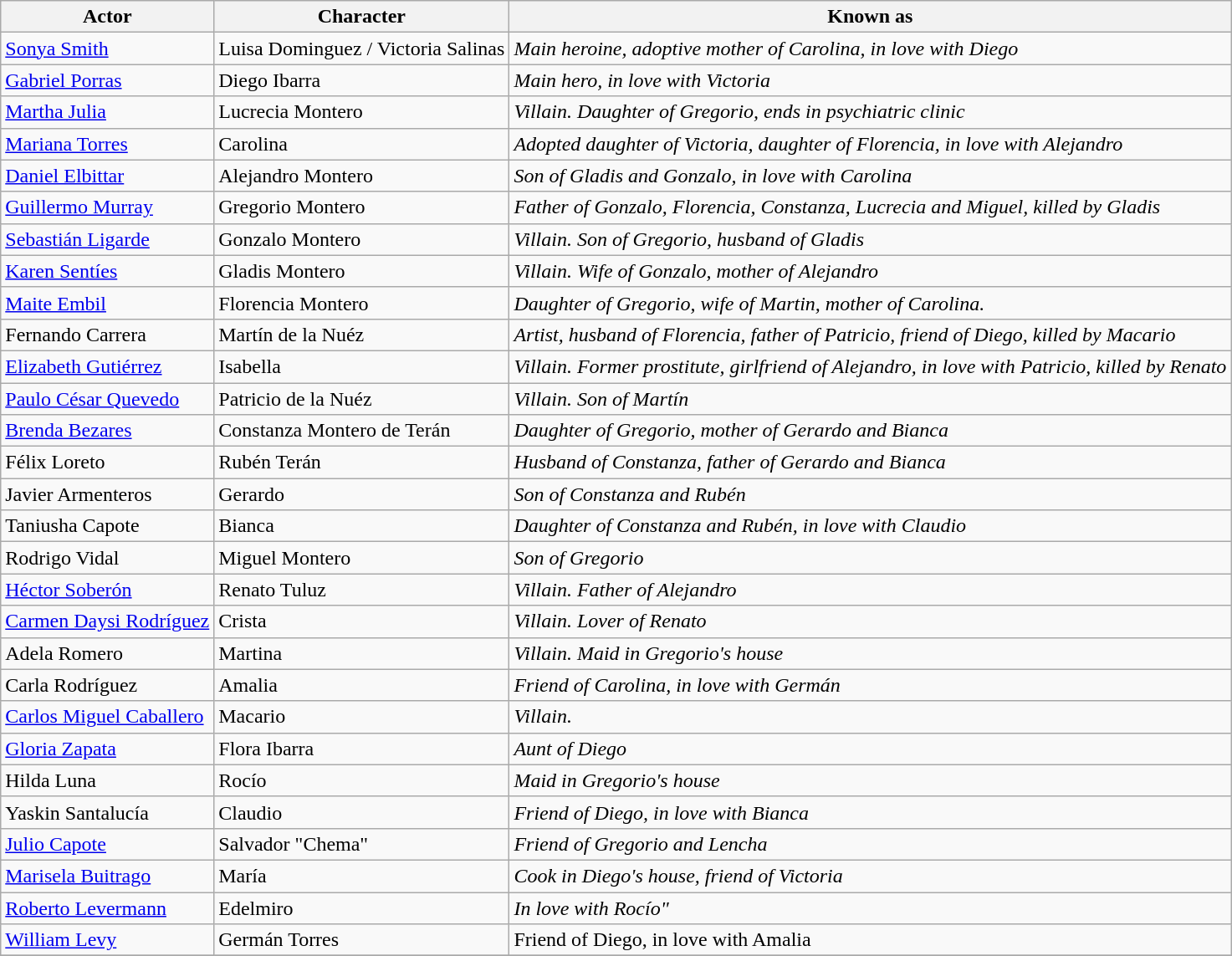<table class="wikitable">
<tr>
<th>Actor</th>
<th>Character</th>
<th>Known as</th>
</tr>
<tr>
<td><a href='#'>Sonya Smith</a></td>
<td>Luisa Dominguez / Victoria Salinas</td>
<td><em>Main heroine, adoptive mother of Carolina, in love with Diego</em></td>
</tr>
<tr>
<td><a href='#'>Gabriel Porras</a></td>
<td>Diego Ibarra</td>
<td><em>Main hero, in love with Victoria</em></td>
</tr>
<tr>
<td><a href='#'>Martha Julia</a></td>
<td>Lucrecia Montero</td>
<td><em>Villain. Daughter of Gregorio, ends in psychiatric clinic</em></td>
</tr>
<tr>
<td><a href='#'>Mariana Torres</a></td>
<td>Carolina</td>
<td><em>Adopted daughter of Victoria, daughter of Florencia, in love with Alejandro</em></td>
</tr>
<tr>
<td><a href='#'>Daniel Elbittar</a></td>
<td>Alejandro Montero</td>
<td><em>Son of Gladis and Gonzalo, in love with Carolina</em></td>
</tr>
<tr>
<td><a href='#'>Guillermo Murray</a></td>
<td>Gregorio Montero</td>
<td><em>Father of Gonzalo, Florencia, Constanza, Lucrecia and Miguel, killed by Gladis</em></td>
</tr>
<tr>
<td><a href='#'>Sebastián Ligarde</a></td>
<td>Gonzalo Montero</td>
<td><em>Villain. Son of Gregorio, husband of Gladis</em></td>
</tr>
<tr>
<td><a href='#'>Karen Sentíes</a></td>
<td>Gladis Montero</td>
<td><em>Villain. Wife of Gonzalo, mother of Alejandro</em></td>
</tr>
<tr>
<td><a href='#'>Maite Embil</a></td>
<td>Florencia Montero</td>
<td><em> Daughter of Gregorio, wife of Martin, mother of Carolina.</em></td>
</tr>
<tr>
<td>Fernando Carrera</td>
<td>Martín de la Nuéz</td>
<td><em>Artist, husband of Florencia, father of Patricio, friend of Diego, killed by Macario</em></td>
</tr>
<tr>
<td><a href='#'>Elizabeth Gutiérrez</a></td>
<td>Isabella</td>
<td><em>Villain. Former prostitute, girlfriend of Alejandro, in love with Patricio, killed by Renato</em></td>
</tr>
<tr>
<td><a href='#'>Paulo César Quevedo</a></td>
<td>Patricio de la Nuéz</td>
<td><em>Villain. Son of Martín</em></td>
</tr>
<tr>
<td><a href='#'>Brenda Bezares</a></td>
<td>Constanza Montero de Terán</td>
<td><em>Daughter of Gregorio, mother of Gerardo and Bianca</em></td>
</tr>
<tr>
<td>Félix Loreto</td>
<td>Rubén Terán</td>
<td><em>Husband of Constanza, father of Gerardo and Bianca</em></td>
</tr>
<tr>
<td>Javier Armenteros</td>
<td>Gerardo</td>
<td><em>Son of Constanza and Rubén</em></td>
</tr>
<tr>
<td>Taniusha Capote</td>
<td>Bianca</td>
<td><em>Daughter of Constanza and Rubén, in love with Claudio</em></td>
</tr>
<tr>
<td>Rodrigo Vidal</td>
<td>Miguel Montero</td>
<td><em>Son of Gregorio</em></td>
</tr>
<tr>
<td><a href='#'>Héctor Soberón</a></td>
<td>Renato Tuluz</td>
<td><em>Villain. Father of Alejandro</em></td>
</tr>
<tr>
<td><a href='#'>Carmen Daysi Rodríguez</a></td>
<td>Crista</td>
<td><em>Villain. Lover of Renato</em></td>
</tr>
<tr>
<td>Adela Romero</td>
<td>Martina</td>
<td><em>Villain. Maid in Gregorio's house</em></td>
</tr>
<tr>
<td>Carla Rodríguez</td>
<td>Amalia</td>
<td><em>Friend of Carolina, in love with Germán</em></td>
</tr>
<tr>
<td><a href='#'>Carlos Miguel Caballero</a></td>
<td>Macario</td>
<td><em>Villain.</em></td>
</tr>
<tr>
<td><a href='#'>Gloria Zapata</a></td>
<td>Flora Ibarra</td>
<td><em>Aunt of Diego</em></td>
</tr>
<tr>
<td>Hilda Luna</td>
<td>Rocío</td>
<td><em>Maid in Gregorio's house</em></td>
</tr>
<tr>
<td>Yaskin Santalucía</td>
<td>Claudio</td>
<td><em>Friend of Diego, in love with Bianca</em></td>
</tr>
<tr>
<td><a href='#'>Julio Capote</a></td>
<td>Salvador "Chema"</td>
<td><em>Friend of Gregorio and Lencha</em></td>
</tr>
<tr>
<td><a href='#'>Marisela Buitrago</a></td>
<td>María</td>
<td><em>Cook in Diego's house, friend of Victoria</em></td>
</tr>
<tr>
<td><a href='#'>Roberto Levermann</a></td>
<td>Edelmiro</td>
<td><em>In love with Rocío"</td>
</tr>
<tr>
<td><a href='#'>William Levy</a></td>
<td>Germán Torres</td>
<td></em>Friend of Diego, in love with Amalia<em></td>
</tr>
<tr>
</tr>
</table>
